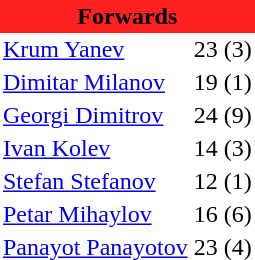<table class="toccolours" border="0" cellpadding="2" cellspacing="0" align="left" style="margin:0.5em;">
<tr>
<th colspan="4" align="center" bgcolor="#FF2020"><span>Forwards</span></th>
</tr>
<tr>
<td> <a href='#'>Krum Yanev</a></td>
<td>23</td>
<td>(3)</td>
</tr>
<tr>
<td> <a href='#'>Dimitar Milanov</a></td>
<td>19</td>
<td>(1)</td>
</tr>
<tr>
<td> <a href='#'>Georgi Dimitrov</a></td>
<td>24</td>
<td>(9)</td>
</tr>
<tr>
<td> <a href='#'>Ivan Kolev</a></td>
<td>14</td>
<td>(3)</td>
</tr>
<tr>
<td> <a href='#'>Stefan Stefanov</a></td>
<td>12</td>
<td>(1)</td>
</tr>
<tr>
<td> <a href='#'>Petar Mihaylov</a></td>
<td>16</td>
<td>(6)</td>
</tr>
<tr>
<td> <a href='#'>Panayot Panayotov</a></td>
<td>23</td>
<td>(4)</td>
</tr>
<tr>
</tr>
</table>
